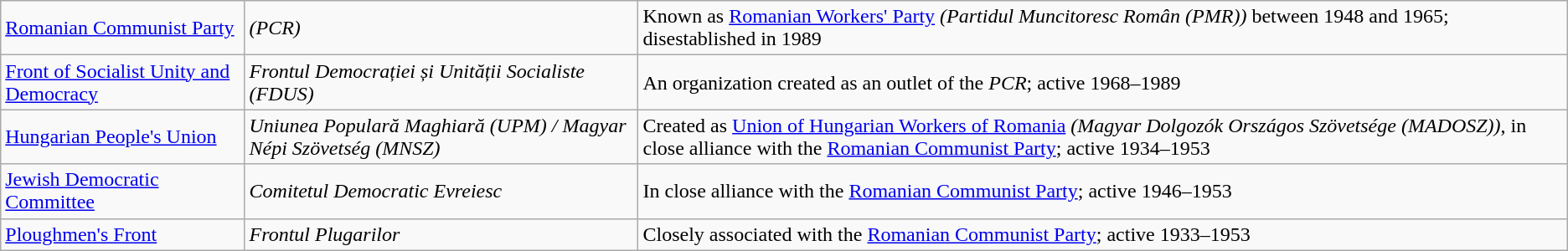<table class=wikitable>
<tr>
<td><a href='#'>Romanian Communist Party</a></td>
<td><em> (PCR)</em></td>
<td>Known as <a href='#'>Romanian Workers' Party</a> <em>(Partidul Muncitoresc Român (PMR))</em> between 1948 and 1965; disestablished in 1989</td>
</tr>
<tr>
<td><a href='#'>Front of Socialist Unity and Democracy</a></td>
<td><em>Frontul Democrației și Unității Socialiste (FDUS)</em></td>
<td>An organization created as an outlet of the <em>PCR</em>; active 1968–1989</td>
</tr>
<tr>
<td><a href='#'>Hungarian People's Union</a></td>
<td><em>Uniunea Populară Maghiară (UPM) / Magyar Népi Szövetség (MNSZ)</em></td>
<td>Created as <a href='#'>Union of Hungarian Workers of Romania</a> <em>(Magyar Dolgozók Országos Szövetsége (MADOSZ))</em>, in close alliance with the <a href='#'>Romanian Communist Party</a>; active 1934–1953</td>
</tr>
<tr>
<td><a href='#'>Jewish Democratic Committee</a></td>
<td><em>Comitetul Democratic Evreiesc</em></td>
<td>In close alliance with the <a href='#'>Romanian Communist Party</a>; active 1946–1953</td>
</tr>
<tr>
<td><a href='#'>Ploughmen's Front</a></td>
<td><em>Frontul Plugarilor</em></td>
<td>Closely associated with the <a href='#'>Romanian Communist Party</a>; active 1933–1953</td>
</tr>
</table>
